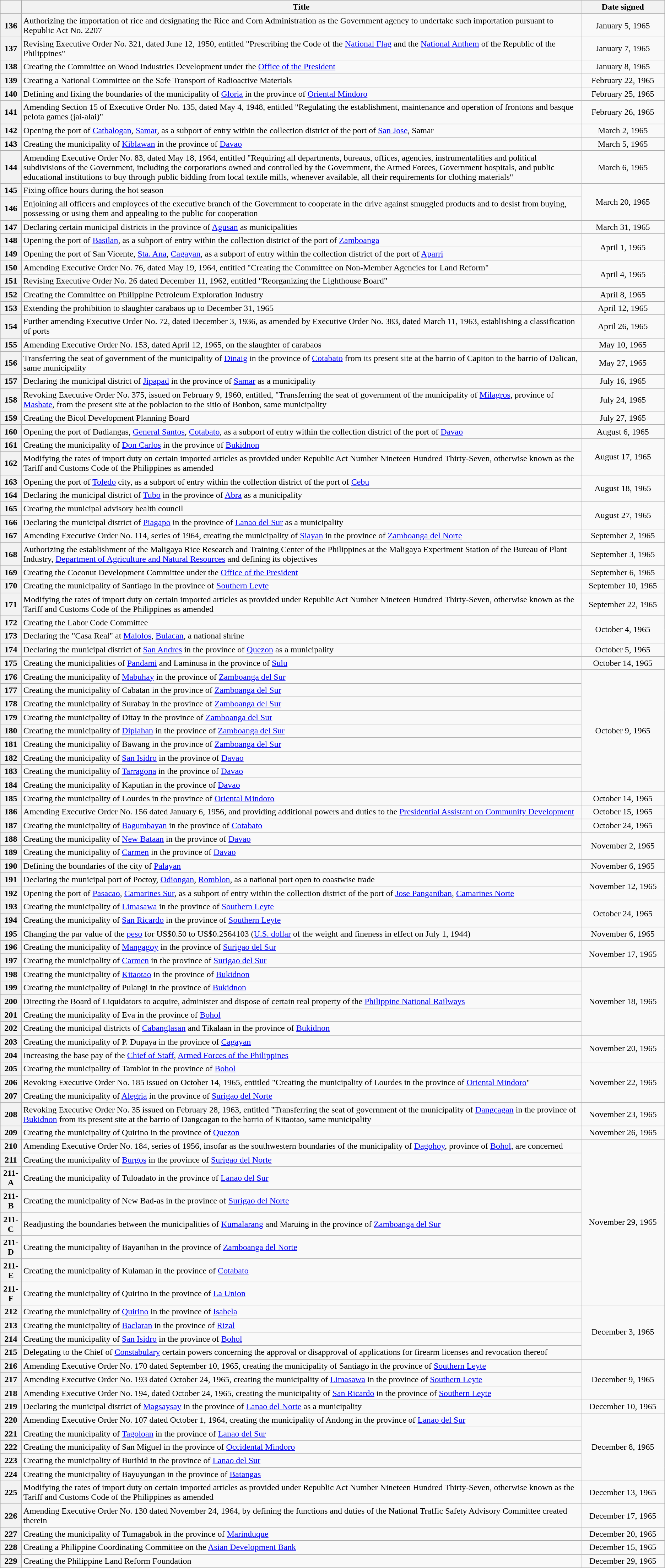<table class="wikitable sortable" style="text-align:center;">
<tr>
<th scope="col"></th>
<th scope="col">Title</th>
<th scope="col" width="150px">Date signed</th>
</tr>
<tr>
<th scope="row">136</th>
<td style="text-align:left;">Authorizing the importation of rice and designating the Rice and Corn Administration as the Government agency to undertake such importation pursuant to Republic Act No. 2207</td>
<td>January 5, 1965</td>
</tr>
<tr>
<th scope="row">137</th>
<td style="text-align:left;">Revising Executive Order No. 321, dated June 12, 1950, entitled "Prescribing the Code of the <a href='#'>National Flag</a> and the <a href='#'>National Anthem</a> of the Republic of the Philippines"</td>
<td>January 7, 1965</td>
</tr>
<tr>
<th scope="row">138</th>
<td style="text-align:left;">Creating the Committee on Wood Industries Development under the <a href='#'>Office of the President</a></td>
<td>January 8, 1965</td>
</tr>
<tr>
<th scope="row">139</th>
<td style="text-align:left;">Creating a National Committee on the Safe Transport of Radioactive Materials</td>
<td>February 22, 1965</td>
</tr>
<tr>
<th scope="row">140</th>
<td style="text-align:left;">Defining and fixing the boundaries of the municipality of <a href='#'>Gloria</a> in the province of <a href='#'>Oriental Mindoro</a></td>
<td>February 25, 1965</td>
</tr>
<tr>
<th scope="row">141</th>
<td style="text-align:left;">Amending Section 15 of Executive Order No. 135, dated May 4, 1948, entitled "Regulating the establishment, maintenance and operation of frontons and basque pelota games (jai-alai)"</td>
<td>February 26, 1965</td>
</tr>
<tr>
<th scope="row">142</th>
<td style="text-align:left;">Opening the port of <a href='#'>Catbalogan</a>, <a href='#'>Samar</a>, as a subport of entry within the collection district of the port of <a href='#'>San Jose</a>, Samar</td>
<td>March 2, 1965</td>
</tr>
<tr>
<th scope="row">143</th>
<td style="text-align:left;">Creating the municipality of <a href='#'>Kiblawan</a> in the province of <a href='#'>Davao</a></td>
<td>March 5, 1965</td>
</tr>
<tr>
<th scope="row">144</th>
<td style="text-align:left;">Amending Executive Order No. 83, dated May 18, 1964, entitled "Requiring all departments, bureaus, offices, agencies, instrumentalities and political subdivisions of the Government, including the corporations owned and controlled by the Government, the Armed Forces, Government hospitals, and public educational institutions to buy through public bidding from local textile mills, whenever available, all their requirements for clothing materials"</td>
<td>March 6, 1965</td>
</tr>
<tr>
<th scope="row">145</th>
<td style="text-align:left;">Fixing office hours during the hot season</td>
<td rowspan="2">March 20, 1965</td>
</tr>
<tr>
<th scope="row">146</th>
<td style="text-align:left;">Enjoining all officers and employees of the executive branch of the Government to cooperate in the drive against smuggled products and to desist from buying, possessing or using them and appealing to the public for cooperation</td>
</tr>
<tr>
<th scope="row">147</th>
<td style="text-align:left;">Declaring certain municipal districts in the province of <a href='#'>Agusan</a> as municipalities</td>
<td>March 31, 1965</td>
</tr>
<tr>
<th scope="row">148</th>
<td style="text-align:left;">Opening the port of <a href='#'>Basilan</a>, as a subport of entry within the collection district of the port of <a href='#'>Zamboanga</a></td>
<td rowspan="2">April 1, 1965</td>
</tr>
<tr>
<th scope="row">149</th>
<td style="text-align:left;">Opening the port of San Vicente, <a href='#'>Sta. Ana</a>, <a href='#'>Cagayan</a>, as a subport of entry within the collection district of the port of <a href='#'>Aparri</a></td>
</tr>
<tr>
<th scope="row">150</th>
<td style="text-align:left;">Amending Executive Order No. 76, dated May 19, 1964, entitled "Creating the Committee on Non-Member Agencies for Land Reform"</td>
<td rowspan="2">April 4, 1965</td>
</tr>
<tr>
<th scope="row">151</th>
<td style="text-align:left;">Revising Executive Order No. 26 dated December 11, 1962, entitled "Reorganizing the Lighthouse Board"</td>
</tr>
<tr>
<th scope="row">152</th>
<td style="text-align:left;">Creating the Committee on Philippine Petroleum Exploration Industry</td>
<td>April 8, 1965</td>
</tr>
<tr>
<th scope="row">153</th>
<td style="text-align:left;">Extending the prohibition to slaughter carabaos up to December 31, 1965</td>
<td>April 12, 1965</td>
</tr>
<tr>
<th scope="row">154</th>
<td style="text-align:left;">Further amending Executive Order No. 72, dated December 3, 1936, as amended by Executive Order No. 383, dated March 11, 1963, establishing a classification of ports</td>
<td>April 26, 1965</td>
</tr>
<tr>
<th scope="row">155</th>
<td style="text-align:left;">Amending Executive Order No. 153, dated April 12, 1965, on the slaughter of carabaos</td>
<td>May 10, 1965</td>
</tr>
<tr>
<th scope="row">156</th>
<td style="text-align:left;">Transferring the seat of government of the municipality of <a href='#'>Dinaig</a> in the province of <a href='#'>Cotabato</a> from its present site at the barrio of Capiton to the barrio of Dalican, same municipality</td>
<td>May 27, 1965</td>
</tr>
<tr>
<th scope="row">157</th>
<td style="text-align:left;">Declaring the municipal district of <a href='#'>Jipapad</a> in the province of <a href='#'>Samar</a> as a municipality</td>
<td>July 16, 1965</td>
</tr>
<tr>
<th scope="row">158</th>
<td style="text-align:left;">Revoking Executive Order No. 375, issued on February 9, 1960, entitled, "Transferring the seat of government of the municipality of <a href='#'>Milagros</a>, province of <a href='#'>Masbate</a>, from the present site at the poblacion to the sitio of Bonbon, same municipality</td>
<td>July 24, 1965</td>
</tr>
<tr>
<th scope="row">159</th>
<td style="text-align:left;">Creating the Bicol Development Planning Board</td>
<td>July 27, 1965</td>
</tr>
<tr>
<th scope="row">160</th>
<td style="text-align:left;">Opening the port of Dadiangas, <a href='#'>General Santos</a>, <a href='#'>Cotabato</a>, as a subport of entry within the collection district of the port of <a href='#'>Davao</a></td>
<td>August 6, 1965</td>
</tr>
<tr>
<th scope="row">161</th>
<td style="text-align:left;">Creating the municipality of <a href='#'>Don Carlos</a> in the province of <a href='#'>Bukidnon</a></td>
<td rowspan="2">August 17, 1965</td>
</tr>
<tr>
<th scope="row">162</th>
<td style="text-align:left;">Modifying the rates of import duty on certain imported articles as provided under Republic Act Number Nineteen Hundred Thirty-Seven, otherwise known as the Tariff and Customs Code of the Philippines as amended</td>
</tr>
<tr>
<th scope="row">163</th>
<td style="text-align:left;">Opening the port of <a href='#'>Toledo</a> city, as a subport of entry within the collection district of the port of <a href='#'>Cebu</a></td>
<td rowspan="2">August 18, 1965</td>
</tr>
<tr>
<th scope="row">164</th>
<td style="text-align:left;">Declaring the municipal district of <a href='#'>Tubo</a> in the province of <a href='#'>Abra</a> as a municipality</td>
</tr>
<tr>
<th scope="row">165</th>
<td style="text-align:left;">Creating the municipal advisory health council</td>
<td rowspan="2">August 27, 1965</td>
</tr>
<tr>
<th scope="row">166</th>
<td style="text-align:left;">Declaring the municipal district of <a href='#'>Piagapo</a> in the province of <a href='#'>Lanao del Sur</a> as a municipality</td>
</tr>
<tr>
<th scope="row">167</th>
<td style="text-align:left;">Amending Executive Order No. 114, series of 1964, creating the municipality of <a href='#'>Siayan</a> in the province of <a href='#'>Zamboanga del Norte</a></td>
<td>September 2, 1965</td>
</tr>
<tr>
<th scope="row">168</th>
<td style="text-align:left;">Authorizing the establishment of the Maligaya Rice Research and Training Center of the Philippines at the Maligaya Experiment Station of the Bureau of Plant Industry, <a href='#'>Department of Agriculture and Natural Resources</a> and defining its objectives</td>
<td>September 3, 1965</td>
</tr>
<tr>
<th scope="row">169</th>
<td style="text-align:left;">Creating the Coconut Development Committee under the <a href='#'>Office of the President</a></td>
<td>September 6, 1965</td>
</tr>
<tr>
<th scope="row">170</th>
<td style="text-align:left;">Creating the municipality of Santiago in the province of <a href='#'>Southern Leyte</a></td>
<td>September 10, 1965</td>
</tr>
<tr>
<th scope="row">171</th>
<td style="text-align:left;">Modifying the rates of import duty on certain imported articles as provided under Republic Act Number Nineteen Hundred Thirty-Seven, otherwise known as the Tariff and Customs Code of the Philippines as amended</td>
<td>September 22, 1965</td>
</tr>
<tr>
<th scope="row">172</th>
<td style="text-align:left;">Creating the Labor Code Committee</td>
<td rowspan="2">October 4, 1965</td>
</tr>
<tr>
<th scope="row">173</th>
<td style="text-align:left;">Declaring the "Casa Real" at <a href='#'>Malolos</a>, <a href='#'>Bulacan</a>, a national shrine</td>
</tr>
<tr>
<th scope="row">174</th>
<td style="text-align:left;">Declaring the municipal district of <a href='#'>San Andres</a> in the province of <a href='#'>Quezon</a> as a municipality</td>
<td>October 5, 1965</td>
</tr>
<tr>
<th scope="row">175</th>
<td style="text-align:left;">Creating the municipalities of <a href='#'>Pandami</a> and Laminusa in the province of <a href='#'>Sulu</a></td>
<td>October 14, 1965</td>
</tr>
<tr>
<th scope="row">176</th>
<td style="text-align:left;">Creating the municipality of <a href='#'>Mabuhay</a> in the province of <a href='#'>Zamboanga del Sur</a></td>
<td rowspan="9">October 9, 1965</td>
</tr>
<tr>
<th scope="row">177</th>
<td style="text-align:left;">Creating the municipality of Cabatan in the province of <a href='#'>Zamboanga del Sur</a></td>
</tr>
<tr>
<th scope="row">178</th>
<td style="text-align:left;">Creating the municipality of Surabay in the province of <a href='#'>Zamboanga del Sur</a></td>
</tr>
<tr>
<th scope="row">179</th>
<td style="text-align:left;">Creating the municipality of Ditay in the province of <a href='#'>Zamboanga del Sur</a></td>
</tr>
<tr>
<th scope="row">180</th>
<td style="text-align:left;">Creating the municipality of <a href='#'>Diplahan</a> in the province of <a href='#'>Zamboanga del Sur</a></td>
</tr>
<tr>
<th scope="row">181</th>
<td style="text-align:left;">Creating the municipality of Bawang in the province of <a href='#'>Zamboanga del Sur</a></td>
</tr>
<tr>
<th scope="row">182</th>
<td style="text-align:left;">Creating the municipality of <a href='#'>San Isidro</a> in the province of <a href='#'>Davao</a></td>
</tr>
<tr>
<th scope="row">183</th>
<td style="text-align:left;">Creating the municipality of <a href='#'>Tarragona</a> in the province of <a href='#'>Davao</a></td>
</tr>
<tr>
<th scope="row">184</th>
<td style="text-align:left;">Creating the municipality of Kaputian in the province of <a href='#'>Davao</a></td>
</tr>
<tr>
<th scope="row">185</th>
<td style="text-align:left;">Creating the municipality of Lourdes in the province of <a href='#'>Oriental Mindoro</a></td>
<td>October 14, 1965</td>
</tr>
<tr>
<th scope="row">186</th>
<td style="text-align:left;">Amending Executive Order No. 156 dated January 6, 1956, and providing additional powers and duties to the <a href='#'>Presidential Assistant on Community Development</a></td>
<td>October 15, 1965</td>
</tr>
<tr>
<th scope="row">187</th>
<td style="text-align:left;">Creating the municipality of <a href='#'>Bagumbayan</a> in the province of <a href='#'>Cotabato</a></td>
<td>October 24, 1965</td>
</tr>
<tr>
<th scope="row">188</th>
<td style="text-align:left;">Creating the municipality of <a href='#'>New Bataan</a> in the province of <a href='#'>Davao</a></td>
<td rowspan="2">November 2, 1965</td>
</tr>
<tr>
<th scope="row">189</th>
<td style="text-align:left;">Creating the municipality of <a href='#'>Carmen</a> in the province of <a href='#'>Davao</a></td>
</tr>
<tr>
<th scope="row">190</th>
<td style="text-align:left;">Defining the boundaries of the city of <a href='#'>Palayan</a></td>
<td>November 6, 1965</td>
</tr>
<tr>
<th scope="row">191</th>
<td style="text-align:left;">Declaring the municipal port of Poctoy, <a href='#'>Odiongan</a>, <a href='#'>Romblon</a>, as a national port open to coastwise trade</td>
<td rowspan="2">November 12, 1965</td>
</tr>
<tr>
<th scope="row">192</th>
<td style="text-align:left;">Opening the port of <a href='#'>Pasacao</a>, <a href='#'>Camarines Sur</a>, as a subport of entry within the collection district of the port of <a href='#'>Jose Panganiban</a>, <a href='#'>Camarines Norte</a></td>
</tr>
<tr>
<th scope="row">193</th>
<td style="text-align:left;">Creating the municipality of <a href='#'>Limasawa</a> in the province of <a href='#'>Southern Leyte</a></td>
<td rowspan="2">October 24, 1965</td>
</tr>
<tr>
<th scope="row">194</th>
<td style="text-align:left;">Creating the municipality of <a href='#'>San Ricardo</a> in the province of <a href='#'>Southern Leyte</a></td>
</tr>
<tr>
<th scope="row">195</th>
<td style="text-align:left;">Changing the par value of the <a href='#'>peso</a> for US$0.50 to US$0.2564103 (<a href='#'>U.S. dollar</a> of the weight and fineness in effect on July 1, 1944)</td>
<td>November 6, 1965</td>
</tr>
<tr>
<th scope="row">196</th>
<td style="text-align:left;">Creating the municipality of <a href='#'>Mangagoy</a> in the province of <a href='#'>Surigao del Sur</a></td>
<td rowspan="2">November 17, 1965</td>
</tr>
<tr>
<th scope="row">197</th>
<td style="text-align:left;">Creating the municipality of <a href='#'>Carmen</a> in the province of <a href='#'>Surigao del Sur</a></td>
</tr>
<tr>
<th scope="row">198</th>
<td style="text-align:left;">Creating the municipality of <a href='#'>Kitaotao</a> in the province of <a href='#'>Bukidnon</a></td>
<td rowspan="5">November 18, 1965</td>
</tr>
<tr>
<th scope="row">199</th>
<td style="text-align:left;">Creating the municipality of Pulangi in the province of <a href='#'>Bukidnon</a></td>
</tr>
<tr>
<th scope="row">200</th>
<td style="text-align:left;">Directing the Board of Liquidators to acquire, administer and dispose of certain real property of the <a href='#'>Philippine National Railways</a></td>
</tr>
<tr>
<th scope="row">201</th>
<td style="text-align:left;">Creating the municipality of Eva in the province of <a href='#'>Bohol</a></td>
</tr>
<tr>
<th scope="row">202</th>
<td style="text-align:left;">Creating the municipal districts of <a href='#'>Cabanglasan</a> and Tikalaan in the province of <a href='#'>Bukidnon</a></td>
</tr>
<tr>
<th scope="row">203</th>
<td style="text-align:left;">Creating the municipality of P. Dupaya in the province of <a href='#'>Cagayan</a></td>
<td rowspan="2">November 20, 1965</td>
</tr>
<tr>
<th scope="row">204</th>
<td style="text-align:left;">Increasing the base pay of the <a href='#'>Chief of Staff</a>, <a href='#'>Armed Forces of the Philippines</a></td>
</tr>
<tr>
<th scope="row">205</th>
<td style="text-align:left;">Creating the municipality of Tamblot in the province of <a href='#'>Bohol</a></td>
<td rowspan="3">November 22, 1965</td>
</tr>
<tr>
<th scope="row">206</th>
<td style="text-align:left;">Revoking Executive Order No. 185 issued on October 14, 1965, entitled "Creating the municipality of Lourdes in the province of <a href='#'>Oriental Mindoro</a>"</td>
</tr>
<tr>
<th scope="row">207</th>
<td style="text-align:left;">Creating the municipality of <a href='#'>Alegria</a> in the province of <a href='#'>Surigao del Norte</a></td>
</tr>
<tr>
<th scope="row">208</th>
<td style="text-align:left;">Revoking Executive Order No. 35 issued on February 28, 1963, entitled "Transferring the seat of government of the municipality of <a href='#'>Dangcagan</a> in the province of <a href='#'>Bukidnon</a> from its present site at the barrio of Dangcagan to the barrio of Kitaotao, same municipality</td>
<td>November 23, 1965</td>
</tr>
<tr>
<th scope="row">209</th>
<td style="text-align:left;">Creating the municipality of Quirino in the province of <a href='#'>Quezon</a></td>
<td>November 26, 1965</td>
</tr>
<tr>
<th scope="row">210</th>
<td style="text-align:left;">Amending Executive Order No. 184, series of 1956, insofar as the southwestern boundaries of the municipality of <a href='#'>Dagohoy</a>, province of <a href='#'>Bohol</a>, are concerned</td>
<td rowspan="8">November 29, 1965</td>
</tr>
<tr>
<th scope="row">211</th>
<td style="text-align:left;">Creating the municipality of <a href='#'>Burgos</a> in the province of <a href='#'>Surigao del Norte</a></td>
</tr>
<tr>
<th scope="row">211-A</th>
<td style="text-align:left;">Creating the municipality of Tuloadato in the province of <a href='#'>Lanao del Sur</a></td>
</tr>
<tr>
<th scope="row">211-B</th>
<td style="text-align:left;">Creating the municipality of New Bad-as in the province of <a href='#'>Surigao del Norte</a></td>
</tr>
<tr>
<th scope="row">211-C</th>
<td style="text-align:left;">Readjusting the boundaries between the municipalities of <a href='#'>Kumalarang</a> and Maruing in the province of <a href='#'>Zamboanga del Sur</a></td>
</tr>
<tr>
<th scope="row">211-D</th>
<td style="text-align:left;">Creating the municipality of Bayanihan in the province of <a href='#'>Zamboanga del Norte</a></td>
</tr>
<tr>
<th scope="row">211-E</th>
<td style="text-align:left;">Creating the municipality of Kulaman in the province of <a href='#'>Cotabato</a></td>
</tr>
<tr>
<th scope="row">211-F</th>
<td style="text-align:left;">Creating the municipality of Quirino in the province of <a href='#'>La Union</a></td>
</tr>
<tr>
<th scope="row">212</th>
<td style="text-align:left;">Creating the municipality of <a href='#'>Quirino</a> in the province of <a href='#'>Isabela</a></td>
<td rowspan="4">December 3, 1965</td>
</tr>
<tr>
<th scope="row">213</th>
<td style="text-align:left;">Creating the municipality of <a href='#'>Baclaran</a> in the province of <a href='#'>Rizal</a></td>
</tr>
<tr>
<th scope="row">214</th>
<td style="text-align:left;">Creating the municipality of <a href='#'>San Isidro</a> in the province of <a href='#'>Bohol</a></td>
</tr>
<tr>
<th scope="row">215</th>
<td style="text-align:left;">Delegating to the Chief of <a href='#'>Constabulary</a> certain powers concerning the approval or disapproval of applications for firearm licenses and revocation thereof</td>
</tr>
<tr>
<th scope="row">216</th>
<td style="text-align:left;">Amending Executive Order No. 170 dated September 10, 1965, creating the municipality of Santiago in the province of <a href='#'>Southern Leyte</a></td>
<td rowspan="3">December 9, 1965</td>
</tr>
<tr>
<th scope="row">217</th>
<td style="text-align:left;">Amending Executive Order No. 193 dated October 24, 1965, creating the municipality of <a href='#'>Limasawa</a> in the province of <a href='#'>Southern Leyte</a></td>
</tr>
<tr>
<th scope="row">218</th>
<td style="text-align:left;">Amending Executive Order No. 194, dated October 24, 1965, creating the municipality of <a href='#'>San Ricardo</a> in the province of <a href='#'>Southern Leyte</a></td>
</tr>
<tr>
<th scope="row">219</th>
<td style="text-align:left;">Declaring the municipal district of <a href='#'>Magsaysay</a> in the province of <a href='#'>Lanao del Norte</a> as a municipality</td>
<td>December 10, 1965</td>
</tr>
<tr>
<th scope="row">220</th>
<td style="text-align:left;">Amending Executive Order No. 107 dated October 1, 1964, creating the municipality of Andong in the province of <a href='#'>Lanao del Sur</a></td>
<td rowspan="5">December 8, 1965</td>
</tr>
<tr>
<th scope="row">221</th>
<td style="text-align:left;">Creating the municipality of <a href='#'>Tagoloan</a> in the province of <a href='#'>Lanao del Sur</a></td>
</tr>
<tr>
<th scope="row">222</th>
<td style="text-align:left;">Creating the municipality of San Miguel in the province of <a href='#'>Occidental Mindoro</a></td>
</tr>
<tr>
<th scope="row">223</th>
<td style="text-align:left;">Creating the municipality of Buribid in the province of <a href='#'>Lanao del Sur</a></td>
</tr>
<tr>
<th scope="row">224</th>
<td style="text-align:left;">Creating the municipality of Bayuyungan in the province of <a href='#'>Batangas</a></td>
</tr>
<tr>
<th scope="row">225</th>
<td style="text-align:left;">Modifying the rates of import duty on certain imported articles as provided under Republic Act Number Nineteen Hundred Thirty-Seven, otherwise known as the Tariff and Customs Code of the Philippines as amended</td>
<td>December 13, 1965</td>
</tr>
<tr>
<th scope="row">226</th>
<td style="text-align:left;">Amending Executive Order No. 130 dated November 24, 1964, by defining the functions and duties of the National Traffic Safety Advisory Committee created therein</td>
<td>December 17, 1965</td>
</tr>
<tr>
<th scope="row">227</th>
<td style="text-align:left;">Creating the municipality of Tumagabok in the province of <a href='#'>Marinduque</a></td>
<td>December 20, 1965</td>
</tr>
<tr>
<th scope="row">228</th>
<td style="text-align:left;">Creating a Philippine Coordinating Committee on the <a href='#'>Asian Development Bank</a></td>
<td>December 15, 1965</td>
</tr>
<tr>
<th scope="row">229</th>
<td style="text-align:left;">Creating the Philippine Land Reform Foundation</td>
<td>December 29, 1965</td>
</tr>
</table>
